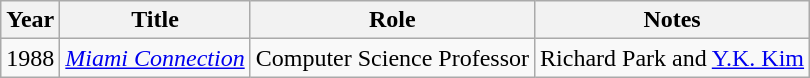<table class="wikitable">
<tr>
<th>Year</th>
<th>Title</th>
<th>Role</th>
<th>Notes</th>
</tr>
<tr>
<td>1988</td>
<td><em><a href='#'>Miami Connection</a></em></td>
<td>Computer Science Professor</td>
<td>Richard Park and <a href='#'>Y.K. Kim</a></td>
</tr>
</table>
